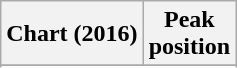<table class="wikitable plainrowheaders sortable" style="text-align:center;">
<tr>
<th scope="col">Chart (2016)</th>
<th scope="col">Peak<br>position</th>
</tr>
<tr>
</tr>
<tr>
</tr>
<tr>
</tr>
</table>
